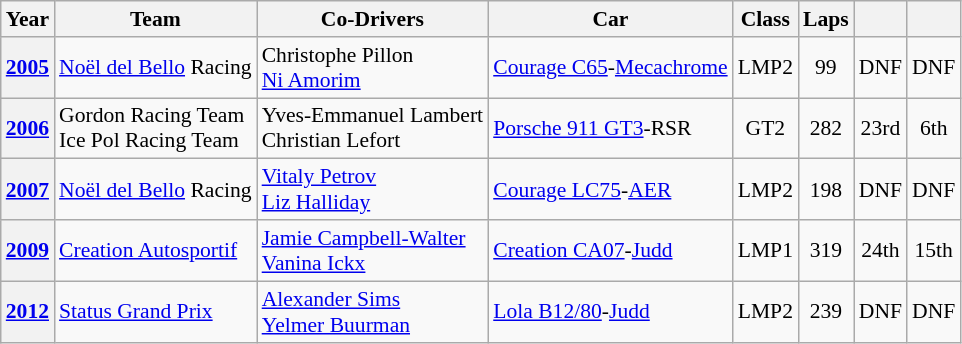<table class="wikitable" style="text-align:center; font-size:90%">
<tr>
<th>Year</th>
<th>Team</th>
<th>Co-Drivers</th>
<th>Car</th>
<th>Class</th>
<th>Laps</th>
<th></th>
<th></th>
</tr>
<tr>
<th><a href='#'>2005</a></th>
<td align="left"> <a href='#'>Noël del Bello</a> Racing</td>
<td align="left"> Christophe Pillon<br> <a href='#'>Ni Amorim</a></td>
<td align="left"><a href='#'>Courage C65</a>-<a href='#'>Mecachrome</a></td>
<td>LMP2</td>
<td>99</td>
<td>DNF</td>
<td>DNF</td>
</tr>
<tr>
<th><a href='#'>2006</a></th>
<td align="left"> Gordon Racing Team<br> Ice Pol Racing Team</td>
<td align="left"> Yves-Emmanuel Lambert<br> Christian Lefort</td>
<td align="left"><a href='#'>Porsche 911 GT3</a>-RSR</td>
<td>GT2</td>
<td>282</td>
<td>23rd</td>
<td>6th</td>
</tr>
<tr>
<th><a href='#'>2007</a></th>
<td align="left"> <a href='#'>Noël del Bello</a> Racing</td>
<td align="left"> <a href='#'>Vitaly Petrov</a><br> <a href='#'>Liz Halliday</a></td>
<td align="left"><a href='#'>Courage LC75</a>-<a href='#'>AER</a></td>
<td>LMP2</td>
<td>198</td>
<td>DNF</td>
<td>DNF</td>
</tr>
<tr>
<th><a href='#'>2009</a></th>
<td align="left"> <a href='#'>Creation Autosportif</a></td>
<td align="left"> <a href='#'>Jamie Campbell-Walter</a><br> <a href='#'>Vanina Ickx</a></td>
<td align="left"><a href='#'>Creation CA07</a>-<a href='#'>Judd</a></td>
<td>LMP1</td>
<td>319</td>
<td>24th</td>
<td>15th</td>
</tr>
<tr>
<th><a href='#'>2012</a></th>
<td align="left"> <a href='#'>Status Grand Prix</a></td>
<td align="left"> <a href='#'>Alexander Sims</a><br> <a href='#'>Yelmer Buurman</a></td>
<td align="left"><a href='#'>Lola B12/80</a>-<a href='#'>Judd</a></td>
<td>LMP2</td>
<td>239</td>
<td>DNF</td>
<td>DNF</td>
</tr>
</table>
